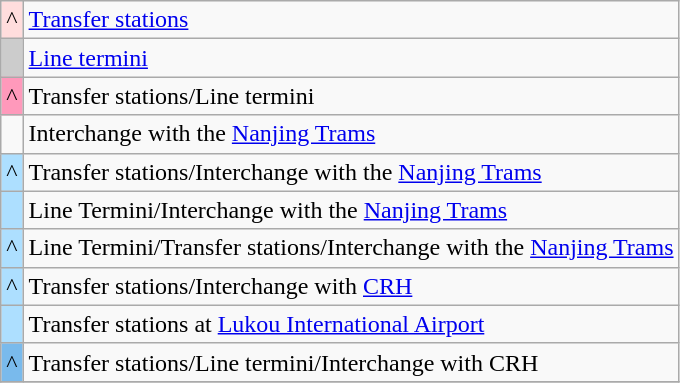<table class="wikitable" style="font-size:100%">
<tr>
<td style="background-color:#FFDDDD">^</td>
<td><a href='#'>Transfer stations</a></td>
</tr>
<tr>
<td style="background-color:#CCCCCC"></td>
<td><a href='#'>Line termini</a></td>
</tr>
<tr>
<td style="background-color:#FF99BB">^</td>
<td>Transfer stations/Line termini</td>
</tr>
<tr>
<td style="background-color:#	"></td>
<td>Interchange with the <a href='#'>Nanjing Trams</a></td>
</tr>
<tr>
<td style="background-color:#ADDFFF">^</td>
<td>Transfer stations/Interchange with the <a href='#'>Nanjing Trams</a></td>
</tr>
<tr>
<td style="background-color:#ADDFFF"></td>
<td>Line Termini/Interchange with the <a href='#'>Nanjing Trams</a></td>
</tr>
<tr>
<td style="background-color:#ADDFFF">^</td>
<td>Line Termini/Transfer stations/Interchange with the <a href='#'>Nanjing Trams</a></td>
</tr>
<tr>
<td style="background-color:#ADDFFF">^ </td>
<td>Transfer stations/Interchange with <a href='#'>CRH</a></td>
</tr>
<tr>
<td style="background-color:#ADDFFF"></td>
<td>Transfer stations at <a href='#'>Lukou International Airport</a></td>
</tr>
<tr>
<td style="background-color:#79BAEC">^</td>
<td>Transfer stations/Line termini/Interchange with CRH</td>
</tr>
<tr>
</tr>
</table>
